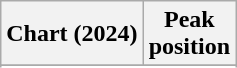<table class="wikitable sortable">
<tr>
<th>Chart (2024)</th>
<th>Peak<br>position</th>
</tr>
<tr>
</tr>
<tr>
</tr>
<tr>
</tr>
<tr>
</tr>
<tr>
</tr>
</table>
